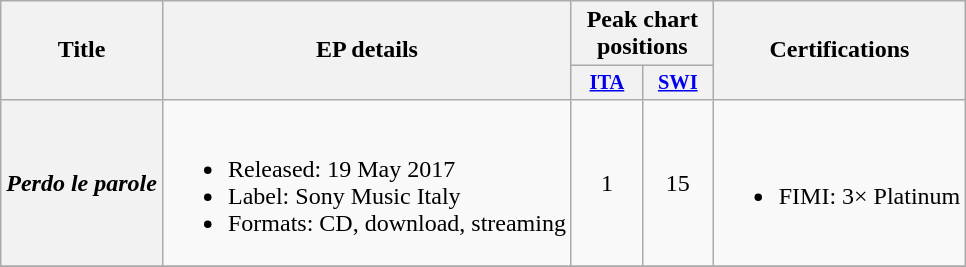<table class="wikitable plainrowheaders" style="text-align:center;">
<tr>
<th scope="col" rowspan="2">Title</th>
<th scope="col" rowspan="2">EP details</th>
<th scope="col" colspan="2">Peak chart positions</th>
<th scope="col" rowspan="2">Certifications</th>
</tr>
<tr>
<th scope="col" style="width:3em;font-size:85%;"><a href='#'>ITA</a><br></th>
<th scope="col" style="width:3em;font-size:85%;"><a href='#'>SWI</a><br></th>
</tr>
<tr>
<th scope="row"><em>Perdo le parole</em></th>
<td style="text-align:left;"><br><ul><li>Released: 19 May 2017</li><li>Label: Sony Music Italy</li><li>Formats: CD, download, streaming</li></ul></td>
<td>1</td>
<td>15</td>
<td><br><ul><li>FIMI: 3× Platinum</li></ul></td>
</tr>
<tr>
</tr>
</table>
